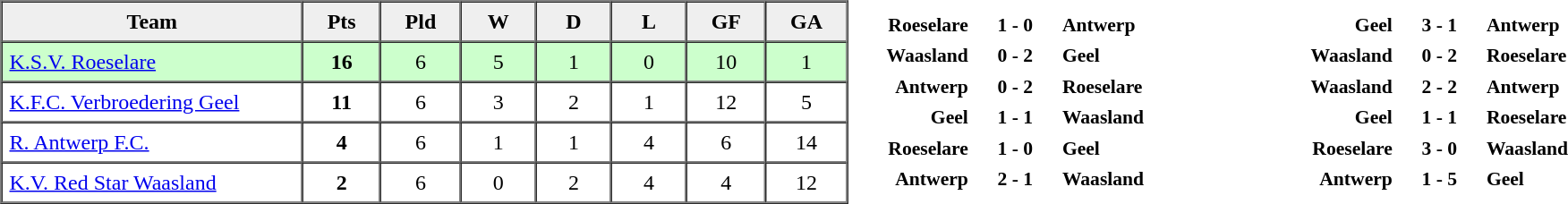<table cellpadding="0" cellspacing="0" width="100%">
<tr ---->
<td width="50%"><br><table border="1" cellspacing="0" cellpadding="5">
<tr ---- align="center">
<th bgcolor="#efefef" width="20%">Team</th>
<th bgcolor="#efefef" width="5%">Pts</th>
<th bgcolor="#efefef" width="5%">Pld</th>
<th bgcolor="#efefef" width="5%">W</th>
<th bgcolor="#efefef" width="5%">D</th>
<th bgcolor="#efefef" width="5%">L</th>
<th bgcolor="#efefef" width="5%">GF</th>
<th bgcolor="#efefef" width="5%">GA</th>
</tr>
<tr ---- align="center" bgcolor="ccffcc">
<td align="left"><a href='#'>K.S.V. Roeselare</a></td>
<td><strong>16</strong></td>
<td>6</td>
<td>5</td>
<td>1</td>
<td>0</td>
<td>10</td>
<td>1</td>
</tr>
<tr ---- align="center">
<td align="left"><a href='#'>K.F.C. Verbroedering Geel</a></td>
<td><strong>11</strong></td>
<td>6</td>
<td>3</td>
<td>2</td>
<td>1</td>
<td>12</td>
<td>5</td>
</tr>
<tr ---- align="center">
<td align="left"><a href='#'>R. Antwerp F.C.</a></td>
<td><strong>4</strong></td>
<td>6</td>
<td>1</td>
<td>1</td>
<td>4</td>
<td>6</td>
<td>14</td>
</tr>
<tr ---- align="center">
<td align="left"><a href='#'>K.V. Red Star Waasland</a></td>
<td><strong>2</strong></td>
<td>6</td>
<td>0</td>
<td>2</td>
<td>4</td>
<td>4</td>
<td>12</td>
</tr>
</table>
</td>
<td width="25%"><br><table cellpadding="2" style="font-size:90%" align="center">
<tr ---->
<td width="25%" align="right"><strong>Roeselare</strong></td>
<td align="center"><strong>1 - 0</strong></td>
<td><strong>Antwerp</strong></td>
</tr>
<tr ---->
<td width="25%" align="right"><strong>Waasland</strong></td>
<td align="center"><strong>0 - 2</strong></td>
<td><strong>Geel</strong></td>
</tr>
<tr ---->
<td width="25%" align="right"><strong>Antwerp</strong></td>
<td align="center"><strong>0 - 2</strong></td>
<td><strong>Roeselare</strong></td>
</tr>
<tr ---->
<td width="25%" align="right"><strong>Geel</strong></td>
<td align="center"><strong>1 - 1</strong></td>
<td><strong>Waasland</strong></td>
</tr>
<tr ---->
<td width="25%" align="right"><strong>Roeselare</strong></td>
<td align="center"><strong>1 - 0</strong></td>
<td><strong>Geel</strong></td>
</tr>
<tr ---->
<td width="25%" align="right"><strong>Antwerp</strong></td>
<td align="center"><strong>2 - 1</strong></td>
<td><strong>Waasland</strong></td>
</tr>
</table>
</td>
<td width="25%"><br><table cellpadding="2" style="font-size:90%" align="center">
<tr ---->
<td width="25%" align="right"><strong>Geel</strong></td>
<td align="center"><strong>3 - 1</strong></td>
<td><strong>Antwerp</strong></td>
</tr>
<tr ---->
<td width="25%" align="right"><strong>Waasland</strong></td>
<td align="center"><strong>0 - 2</strong></td>
<td><strong>Roeselare</strong></td>
</tr>
<tr ---->
<td width="25%" align="right"><strong>Waasland</strong></td>
<td align="center"><strong>2 - 2</strong></td>
<td><strong>Antwerp</strong></td>
</tr>
<tr ---->
<td width="25%" align="right"><strong>Geel</strong></td>
<td align="center"><strong>1 - 1</strong></td>
<td><strong>Roeselare</strong></td>
</tr>
<tr ---->
<td width="25%" align="right"><strong>Roeselare</strong></td>
<td align="center"><strong>3 - 0</strong></td>
<td><strong>Waasland</strong></td>
</tr>
<tr ---->
<td width="25%" align="right"><strong>Antwerp</strong></td>
<td align="center"><strong>1 - 5</strong></td>
<td><strong>Geel</strong></td>
</tr>
</table>
</td>
</tr>
</table>
